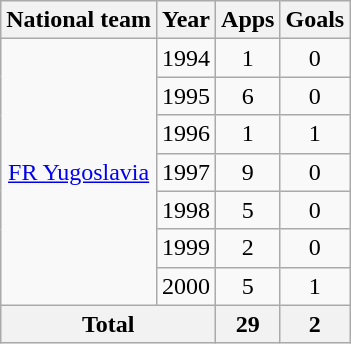<table class="wikitable" style="text-align:center">
<tr>
<th>National team</th>
<th>Year</th>
<th>Apps</th>
<th>Goals</th>
</tr>
<tr>
<td rowspan="7"><a href='#'>FR Yugoslavia</a></td>
<td>1994</td>
<td>1</td>
<td>0</td>
</tr>
<tr>
<td>1995</td>
<td>6</td>
<td>0</td>
</tr>
<tr>
<td>1996</td>
<td>1</td>
<td>1</td>
</tr>
<tr>
<td>1997</td>
<td>9</td>
<td>0</td>
</tr>
<tr>
<td>1998</td>
<td>5</td>
<td>0</td>
</tr>
<tr>
<td>1999</td>
<td>2</td>
<td>0</td>
</tr>
<tr>
<td>2000</td>
<td>5</td>
<td>1</td>
</tr>
<tr>
<th colspan="2">Total</th>
<th>29</th>
<th>2</th>
</tr>
</table>
